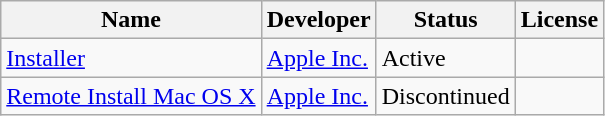<table class="wikitable sortable">
<tr>
<th>Name</th>
<th>Developer</th>
<th>Status</th>
<th>License</th>
</tr>
<tr>
<td><a href='#'>Installer</a></td>
<td><a href='#'>Apple Inc.</a></td>
<td>Active</td>
<td></td>
</tr>
<tr>
<td><a href='#'>Remote Install Mac OS X</a></td>
<td><a href='#'>Apple Inc.</a></td>
<td>Discontinued</td>
<td></td>
</tr>
</table>
